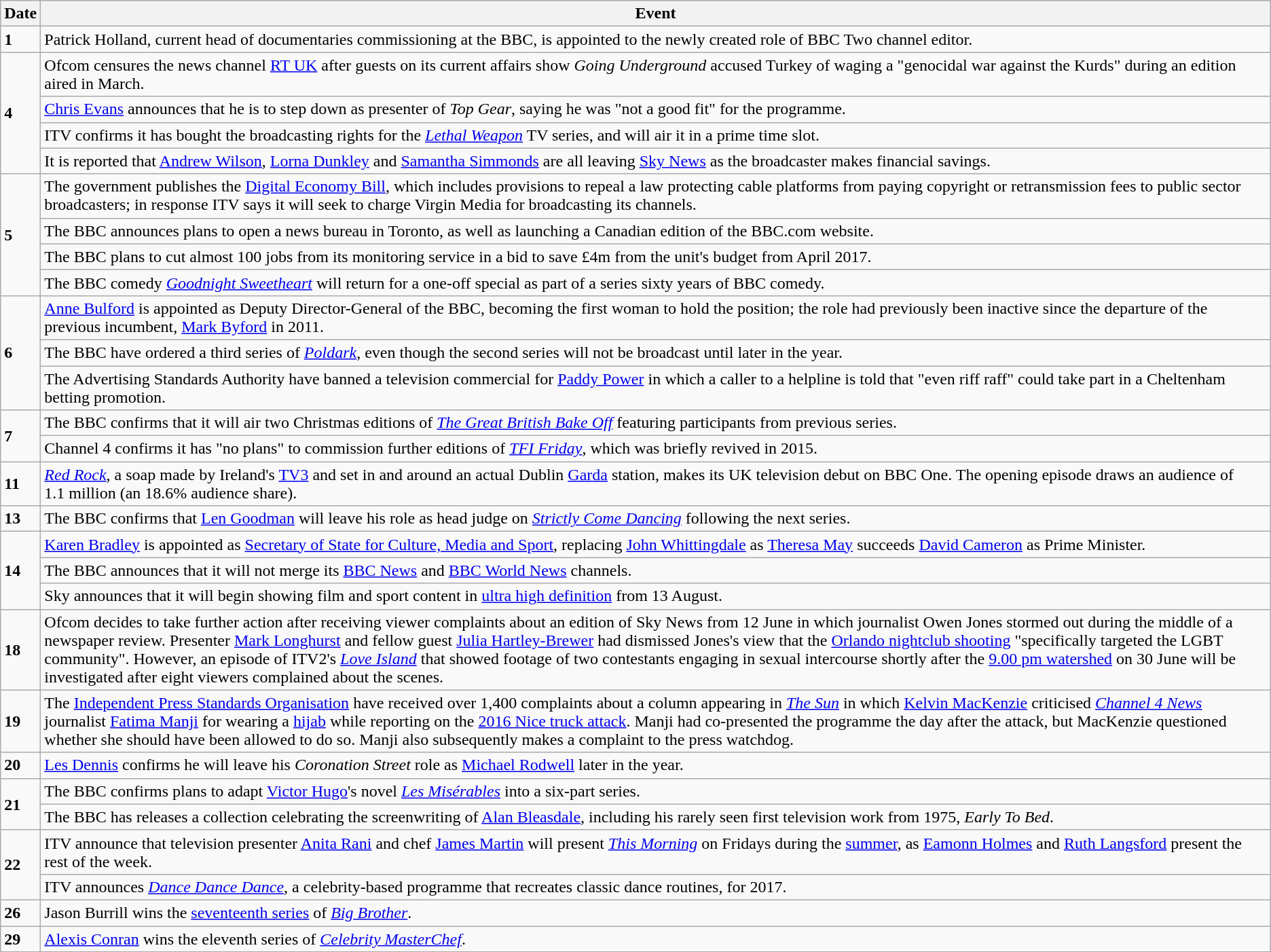<table class="wikitable">
<tr>
<th>Date</th>
<th>Event</th>
</tr>
<tr>
<td><strong>1</strong></td>
<td>Patrick Holland, current head of documentaries commissioning at the BBC, is appointed to the newly created role of BBC Two channel editor.</td>
</tr>
<tr>
<td rowspan=4><strong>4</strong></td>
<td>Ofcom censures the news channel <a href='#'>RT UK</a> after guests on its current affairs show <em>Going Underground</em> accused Turkey of waging a "genocidal war against the Kurds" during an edition aired in March.</td>
</tr>
<tr>
<td><a href='#'>Chris Evans</a> announces that he is to step down as presenter of <em>Top Gear</em>, saying he was "not a good fit" for the programme.</td>
</tr>
<tr>
<td>ITV confirms it has bought the broadcasting rights for the <em><a href='#'>Lethal Weapon</a></em> TV series, and will air it in a prime time slot.</td>
</tr>
<tr>
<td>It is reported that <a href='#'>Andrew Wilson</a>, <a href='#'>Lorna Dunkley</a> and <a href='#'>Samantha Simmonds</a> are all leaving <a href='#'>Sky News</a> as the broadcaster makes financial savings.</td>
</tr>
<tr>
<td rowspan=4><strong>5</strong></td>
<td>The government publishes the <a href='#'>Digital Economy Bill</a>, which includes provisions to repeal a law protecting cable platforms from paying copyright or retransmission fees to public sector broadcasters; in response ITV says it will seek to charge Virgin Media for broadcasting its channels.</td>
</tr>
<tr>
<td>The BBC announces plans to open a news bureau in Toronto, as well as launching a Canadian edition of the BBC.com website.</td>
</tr>
<tr>
<td>The BBC plans to cut almost 100 jobs from its monitoring service in a bid to save £4m from the unit's budget from April 2017.</td>
</tr>
<tr>
<td>The BBC comedy <em><a href='#'>Goodnight Sweetheart</a></em> will return for a one-off special as part of a series sixty years of BBC comedy.</td>
</tr>
<tr>
<td rowspan=3><strong>6</strong></td>
<td><a href='#'>Anne Bulford</a> is appointed as Deputy Director-General of the BBC, becoming the first woman to hold the position; the role had previously been inactive since the departure of the previous incumbent, <a href='#'>Mark Byford</a> in 2011.</td>
</tr>
<tr>
<td>The BBC have ordered a third series of <em><a href='#'>Poldark</a></em>, even though the second series will not be broadcast until later in the year.</td>
</tr>
<tr>
<td>The Advertising Standards Authority have banned a television commercial for <a href='#'>Paddy Power</a> in which a caller to a helpline is told that "even riff raff" could take part in a Cheltenham betting promotion.</td>
</tr>
<tr>
<td rowspan=2><strong>7</strong></td>
<td>The BBC confirms that it will air two Christmas editions of <em><a href='#'>The Great British Bake Off</a></em> featuring participants from previous series.</td>
</tr>
<tr>
<td>Channel 4 confirms it has "no plans" to commission further editions of <em><a href='#'>TFI Friday</a></em>, which was briefly revived in 2015.</td>
</tr>
<tr>
<td><strong>11</strong></td>
<td><em><a href='#'>Red Rock</a></em>, a soap made by Ireland's <a href='#'>TV3</a> and set in and around an actual Dublin <a href='#'>Garda</a> station, makes its UK television debut on BBC One. The opening episode draws an audience of 1.1 million (an 18.6% audience share).</td>
</tr>
<tr>
<td><strong>13</strong></td>
<td>The BBC confirms that <a href='#'>Len Goodman</a> will leave his role as head judge on <em><a href='#'>Strictly Come Dancing</a></em> following the next series.</td>
</tr>
<tr>
<td rowspan=3><strong>14</strong></td>
<td><a href='#'>Karen Bradley</a> is appointed as <a href='#'>Secretary of State for Culture, Media and Sport</a>, replacing <a href='#'>John Whittingdale</a> as <a href='#'>Theresa May</a> succeeds <a href='#'>David Cameron</a> as Prime Minister.</td>
</tr>
<tr>
<td>The BBC announces that it will not merge its <a href='#'>BBC News</a> and <a href='#'>BBC World News</a> channels.</td>
</tr>
<tr>
<td>Sky announces that it will begin showing film and sport content in <a href='#'>ultra high definition</a> from 13 August.</td>
</tr>
<tr>
<td><strong>18</strong></td>
<td>Ofcom decides to take further action after receiving viewer complaints about an edition of Sky News from 12 June in which journalist Owen Jones stormed out during the middle of a newspaper review. Presenter <a href='#'>Mark Longhurst</a> and fellow guest <a href='#'>Julia Hartley-Brewer</a> had dismissed Jones's view that the <a href='#'>Orlando nightclub shooting</a> "specifically targeted the LGBT community". However, an episode of ITV2's <em><a href='#'>Love Island</a></em> that showed footage of two contestants engaging in sexual intercourse shortly after the <a href='#'>9.00 pm watershed</a> on 30 June will be investigated after eight viewers complained about the scenes.</td>
</tr>
<tr>
<td><strong>19</strong></td>
<td>The <a href='#'>Independent Press Standards Organisation</a> have received over 1,400 complaints about a column appearing in <em><a href='#'>The Sun</a></em> in which <a href='#'>Kelvin MacKenzie</a> criticised <em><a href='#'>Channel 4 News</a></em> journalist <a href='#'>Fatima Manji</a> for wearing a <a href='#'>hijab</a> while reporting on the <a href='#'>2016 Nice truck attack</a>. Manji had co-presented the programme the day after the attack, but MacKenzie questioned whether she should have been allowed to do so. Manji also subsequently makes a complaint to the press watchdog.</td>
</tr>
<tr>
<td><strong>20</strong></td>
<td><a href='#'>Les Dennis</a> confirms he will leave his <em>Coronation Street</em> role as <a href='#'>Michael Rodwell</a> later in the year.</td>
</tr>
<tr>
<td rowspan=2><strong>21</strong></td>
<td>The BBC confirms plans to adapt <a href='#'>Victor Hugo</a>'s novel <em><a href='#'>Les Misérables</a></em> into a six-part series.</td>
</tr>
<tr>
<td>The BBC has releases a collection celebrating the screenwriting of <a href='#'>Alan Bleasdale</a>, including his rarely seen first television work from 1975, <em>Early To Bed</em>.</td>
</tr>
<tr>
<td rowspan=2><strong>22</strong></td>
<td>ITV announce that television presenter <a href='#'>Anita Rani</a> and chef <a href='#'>James Martin</a> will present <em><a href='#'>This Morning</a></em> on Fridays during the <a href='#'>summer</a>, as <a href='#'>Eamonn Holmes</a> and <a href='#'>Ruth Langsford</a> present the rest of the week.</td>
</tr>
<tr>
<td>ITV announces <em><a href='#'>Dance Dance Dance</a></em>, a celebrity-based programme that recreates classic dance routines, for 2017.</td>
</tr>
<tr>
<td><strong>26</strong></td>
<td>Jason Burrill wins the <a href='#'>seventeenth series</a> of <em><a href='#'>Big Brother</a></em>.</td>
</tr>
<tr>
<td><strong>29</strong></td>
<td><a href='#'>Alexis Conran</a> wins the eleventh series of <em><a href='#'>Celebrity MasterChef</a></em>.</td>
</tr>
</table>
